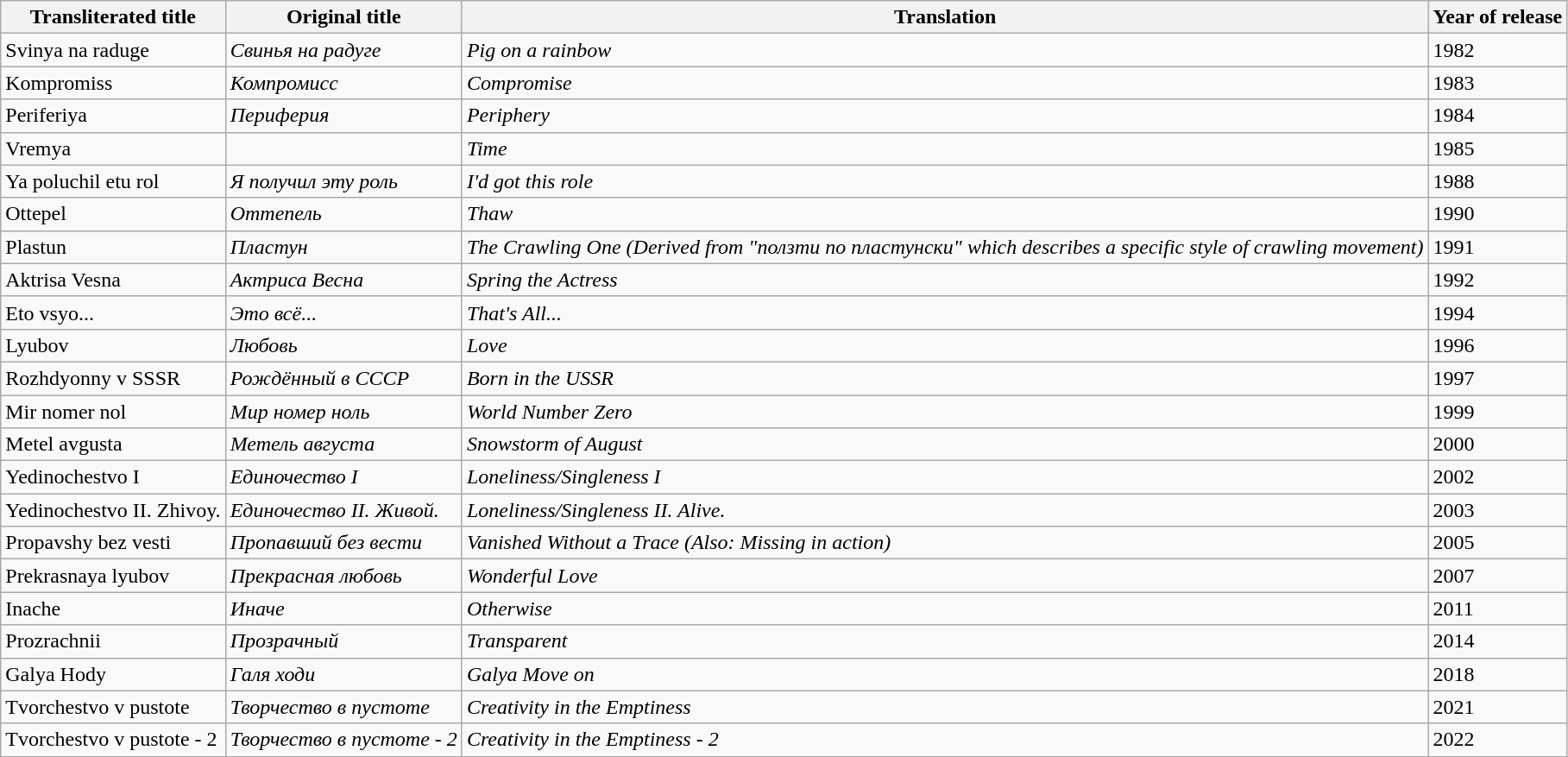<table class="wikitable">
<tr>
<th>Transliterated title</th>
<th>Original title</th>
<th>Translation</th>
<th>Year of release</th>
</tr>
<tr>
<td>Svinya na raduge</td>
<td><em>Свинья на радуге</em></td>
<td><em>Pig on a rainbow</em></td>
<td>1982</td>
</tr>
<tr>
<td>Kompromiss</td>
<td><em>Компромисс</em></td>
<td><em>Compromise</em></td>
<td>1983</td>
</tr>
<tr>
<td>Periferiya</td>
<td><em>Периферия</em></td>
<td><em>Periphery</em></td>
<td>1984</td>
</tr>
<tr>
<td>Vremya</td>
<td></td>
<td><em>Time</em></td>
<td>1985</td>
</tr>
<tr>
<td>Ya poluchil etu rol</td>
<td><em>Я получил эту роль</em></td>
<td><em>I'd got this role</em></td>
<td>1988</td>
</tr>
<tr>
<td>Ottepel</td>
<td><em>Оттепель</em></td>
<td><em>Thaw</em></td>
<td>1990</td>
</tr>
<tr>
<td>Plastun</td>
<td><em>Пластун</em></td>
<td><em>The Crawling One (Derived from "ползти по пластунски" which describes a specific style of crawling movement)</em></td>
<td>1991</td>
</tr>
<tr>
<td>Aktrisa Vesna</td>
<td><em>Актриса Весна</em></td>
<td><em>Spring the Actress</em></td>
<td>1992</td>
</tr>
<tr>
<td>Eto vsyo...</td>
<td><em>Это всё...</em></td>
<td><em>That's All...</em></td>
<td>1994</td>
</tr>
<tr>
<td>Lyubov</td>
<td><em>Любовь</em></td>
<td><em>Love</em></td>
<td>1996</td>
</tr>
<tr>
<td>Rozhdyonny v SSSR</td>
<td><em>Рождённый в СССР</em></td>
<td><em>Born in the USSR</em></td>
<td>1997</td>
</tr>
<tr>
<td>Mir nomer nol</td>
<td><em>Мир номер ноль</em></td>
<td><em>World Number Zero</em></td>
<td>1999</td>
</tr>
<tr>
<td>Metel avgusta</td>
<td><em>Метель августа</em></td>
<td><em>Snowstorm of August</em></td>
<td>2000</td>
</tr>
<tr>
<td>Yedinochestvo I</td>
<td><em>Единочество I</em></td>
<td><em>Loneliness/Singleness I</em></td>
<td>2002</td>
</tr>
<tr>
<td>Yedinochestvo II. Zhivoy.</td>
<td><em>Единочество II. Живой.</em></td>
<td><em>Loneliness/Singleness II. Alive.</em></td>
<td>2003</td>
</tr>
<tr>
<td>Propavshy bez vesti</td>
<td><em>Пропавший без вести</em></td>
<td><em>Vanished Without a Trace (Also: Missing in action)</em></td>
<td>2005</td>
</tr>
<tr>
<td>Prekrasnaya lyubov</td>
<td><em>Прекрасная любовь</em></td>
<td><em>Wonderful Love</em></td>
<td>2007</td>
</tr>
<tr>
<td>Inache</td>
<td><em>Иначе</em></td>
<td><em>Otherwise</em></td>
<td>2011</td>
</tr>
<tr>
<td>Prozrachnii</td>
<td><em>Прозрачный</em></td>
<td><em>Transparent</em></td>
<td>2014</td>
</tr>
<tr>
<td>Galya Hody</td>
<td><em>Галя ходи</em></td>
<td><em>Galya Move on</em></td>
<td>2018</td>
</tr>
<tr>
<td>Tvorchestvo v pustote</td>
<td><em>Творчество в пустоте</em></td>
<td><em>Creativity in the Emptiness</em></td>
<td>2021</td>
</tr>
<tr>
<td>Tvorchestvo v pustote - 2</td>
<td><em>Творчество в пустоте - 2</em></td>
<td><em>Creativity in the Emptiness - 2</em></td>
<td>2022</td>
</tr>
</table>
